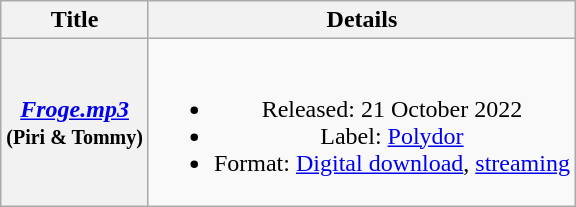<table class="wikitable plainrowheaders" style="text-align:center;">
<tr>
<th scope="col">Title</th>
<th scope="col">Details</th>
</tr>
<tr>
<th scope="row"><em><a href='#'>Froge.mp3</a></em><br><small>(Piri & Tommy)</small></th>
<td><br><ul><li>Released: 21 October 2022</li><li>Label: <a href='#'>Polydor</a></li><li>Format: <a href='#'>Digital download</a>, <a href='#'>streaming</a></li></ul></td>
</tr>
</table>
